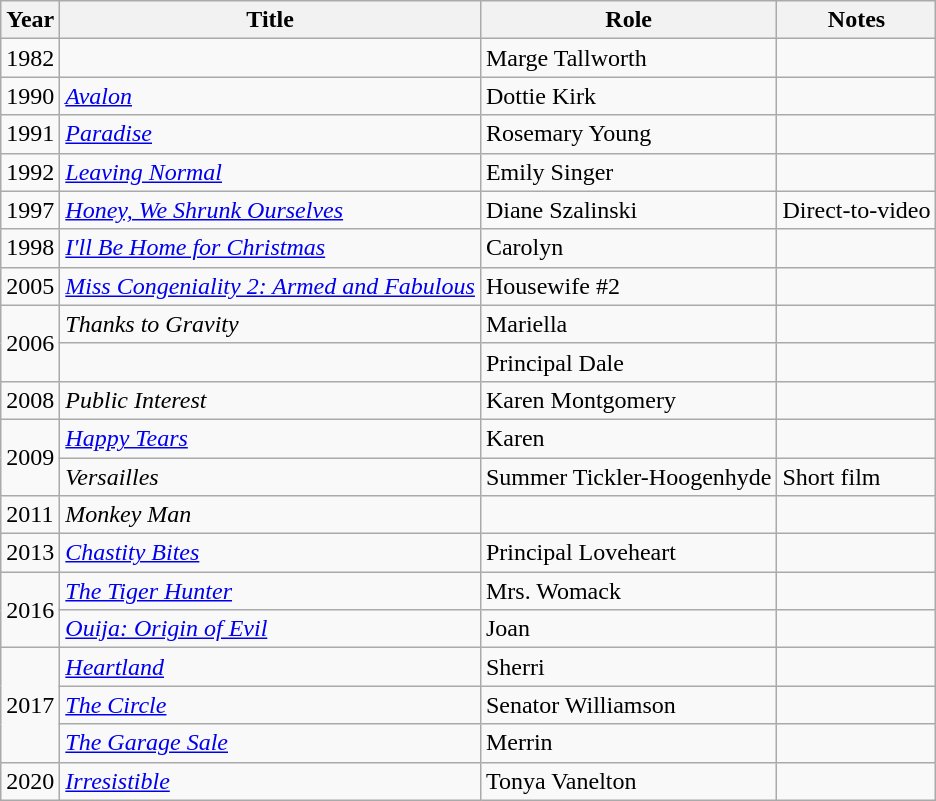<table class="wikitable sortable">
<tr>
<th>Year</th>
<th>Title</th>
<th>Role</th>
<th class="unsortable">Notes</th>
</tr>
<tr>
<td>1982</td>
<td><em></em></td>
<td>Marge Tallworth</td>
<td></td>
</tr>
<tr>
<td>1990</td>
<td><em><a href='#'>Avalon</a></em></td>
<td>Dottie Kirk</td>
<td></td>
</tr>
<tr>
<td>1991</td>
<td><em><a href='#'>Paradise</a></em></td>
<td>Rosemary Young</td>
<td></td>
</tr>
<tr>
<td>1992</td>
<td><em><a href='#'>Leaving Normal</a></em></td>
<td>Emily Singer</td>
<td></td>
</tr>
<tr>
<td>1997</td>
<td><em><a href='#'>Honey, We Shrunk Ourselves</a></em></td>
<td>Diane Szalinski</td>
<td>Direct-to-video</td>
</tr>
<tr>
<td>1998</td>
<td><em><a href='#'>I'll Be Home for Christmas</a></em></td>
<td>Carolyn</td>
<td></td>
</tr>
<tr>
<td>2005</td>
<td><em><a href='#'>Miss Congeniality 2: Armed and Fabulous</a></em></td>
<td>Housewife #2</td>
<td></td>
</tr>
<tr>
<td rowspan=2>2006</td>
<td><em>Thanks to Gravity</em></td>
<td>Mariella</td>
<td></td>
</tr>
<tr>
<td><em></em></td>
<td>Principal Dale</td>
<td></td>
</tr>
<tr>
<td>2008</td>
<td><em>Public Interest</em></td>
<td>Karen Montgomery</td>
<td></td>
</tr>
<tr>
<td rowspan=2>2009</td>
<td><em><a href='#'>Happy Tears</a></em></td>
<td>Karen</td>
<td></td>
</tr>
<tr>
<td><em>Versailles</em></td>
<td>Summer Tickler-Hoogenhyde</td>
<td>Short film</td>
</tr>
<tr>
<td>2011</td>
<td><em>Monkey Man</em></td>
<td></td>
<td></td>
</tr>
<tr>
<td>2013</td>
<td><em><a href='#'>Chastity Bites</a></em></td>
<td>Principal Loveheart</td>
<td></td>
</tr>
<tr>
<td rowspan=2>2016</td>
<td><em><a href='#'>The Tiger Hunter</a></em></td>
<td>Mrs. Womack</td>
<td></td>
</tr>
<tr>
<td><em><a href='#'>Ouija: Origin of Evil</a></em></td>
<td>Joan</td>
<td></td>
</tr>
<tr>
<td rowspan=3>2017</td>
<td><em><a href='#'>Heartland</a></em></td>
<td>Sherri</td>
<td></td>
</tr>
<tr>
<td><em><a href='#'>The Circle</a></em></td>
<td>Senator Williamson</td>
<td></td>
</tr>
<tr>
<td><em><a href='#'>The Garage Sale</a></em></td>
<td>Merrin</td>
<td></td>
</tr>
<tr>
<td rowspan=1>2020</td>
<td><em><a href='#'>Irresistible</a></em></td>
<td>Tonya Vanelton</td>
<td></td>
</tr>
</table>
